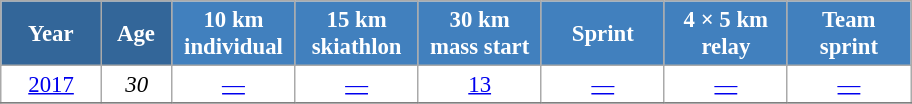<table class="wikitable" style="font-size:95%; text-align:center; border:grey solid 1px; border-collapse:collapse; background:#ffffff;">
<tr>
<th style="background-color:#369; color:white; width:60px;"> Year </th>
<th style="background-color:#369; color:white; width:40px;"> Age </th>
<th style="background-color:#4180be; color:white; width:75px;"> 10 km <br> individual </th>
<th style="background-color:#4180be; color:white; width:75px;"> 15 km <br> skiathlon </th>
<th style="background-color:#4180be; color:white; width:75px;"> 30 km <br> mass start </th>
<th style="background-color:#4180be; color:white; width:75px;"> Sprint </th>
<th style="background-color:#4180be; color:white; width:75px;"> 4 × 5 km <br> relay </th>
<th style="background-color:#4180be; color:white; width:75px;"> Team <br> sprint </th>
</tr>
<tr>
<td><a href='#'>2017</a></td>
<td><em>30</em></td>
<td><a href='#'>—</a></td>
<td><a href='#'>—</a></td>
<td><a href='#'>13</a></td>
<td><a href='#'>—</a></td>
<td><a href='#'>—</a></td>
<td><a href='#'>—</a></td>
</tr>
<tr>
</tr>
</table>
